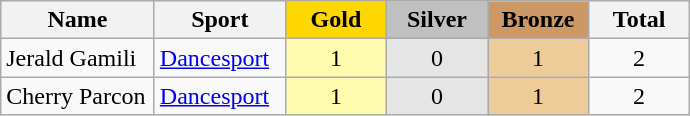<table class="wikitable" style="text-align:center;">
<tr>
<th width=95>Name</th>
<th width=80>Sport</th>
<td bgcolor=gold width=60><strong>Gold</strong></td>
<td bgcolor=silver width=60><strong>Silver</strong></td>
<td bgcolor=#cc9966 width=60><strong>Bronze</strong></td>
<th width=60>Total</th>
</tr>
<tr>
<td align=left>Jerald Gamili</td>
<td align=left><a href='#'>Dancesport</a></td>
<td bgcolor=#fffcaf>1</td>
<td bgcolor=#e5e5e5>0</td>
<td bgcolor=#eecc99>1</td>
<td>2</td>
</tr>
<tr>
<td align=left>Cherry Parcon</td>
<td align=left><a href='#'>Dancesport</a></td>
<td bgcolor=#fffcaf>1</td>
<td bgcolor=#e5e5e5>0</td>
<td bgcolor=#eecc99>1</td>
<td>2</td>
</tr>
</table>
